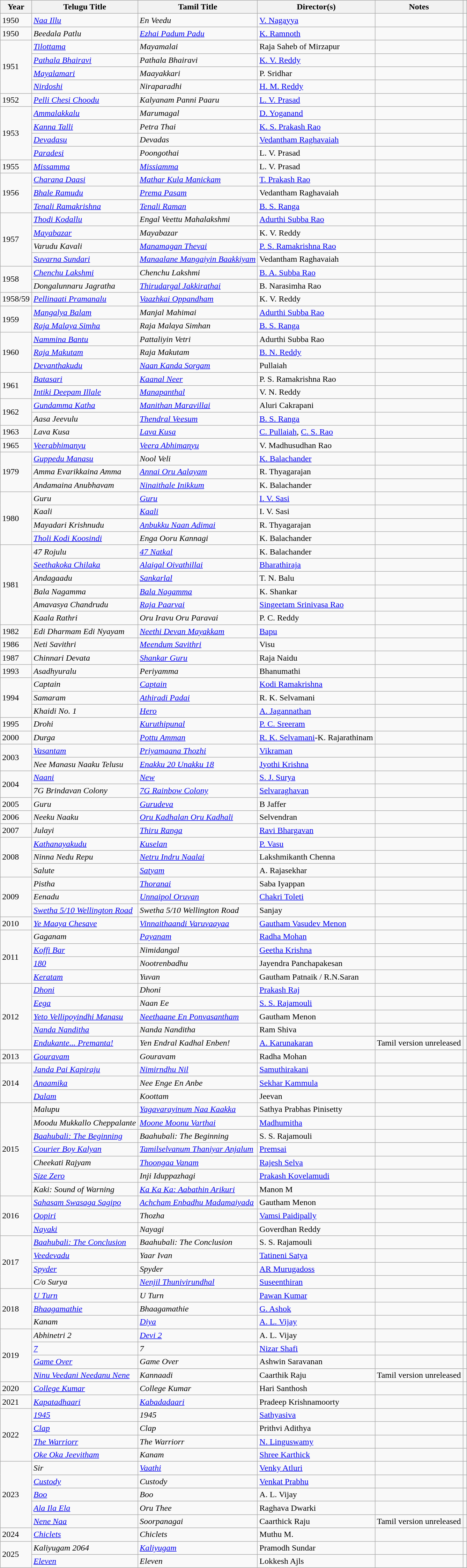<table class="wikitable sortable">
<tr>
<th>Year</th>
<th>Telugu Title</th>
<th>Tamil Title</th>
<th>Director(s)</th>
<th>Notes</th>
<th class="unsortable"></th>
</tr>
<tr>
<td>1950</td>
<td><em><a href='#'>Naa Illu</a></em></td>
<td><em>En Veedu</em></td>
<td><a href='#'>V. Nagayya</a></td>
<td></td>
<td style="text-align:center;"></td>
</tr>
<tr>
<td>1950</td>
<td><em>Beedala Patlu</em></td>
<td><em><a href='#'>Ezhai Padum Padu</a></em></td>
<td><a href='#'>K. Ramnoth</a></td>
<td></td>
<td></td>
</tr>
<tr>
<td rowspan="4">1951</td>
<td><em><a href='#'>Tilottama</a></em></td>
<td><em>Mayamalai</em></td>
<td>Raja Saheb of Mirzapur</td>
<td></td>
<td></td>
</tr>
<tr>
<td><em><a href='#'>Pathala Bhairavi</a></em></td>
<td><em>Pathala Bhairavi</em></td>
<td><a href='#'>K. V. Reddy</a></td>
<td></td>
<td></td>
</tr>
<tr>
<td><em><a href='#'>Mayalamari</a></em></td>
<td><em>Maayakkari</em></td>
<td>P. Sridhar</td>
<td></td>
<td></td>
</tr>
<tr>
<td><em><a href='#'>Nirdoshi</a></em></td>
<td><em>Niraparadhi</em></td>
<td><a href='#'>H. M. Reddy</a></td>
<td></td>
<td></td>
</tr>
<tr>
<td>1952</td>
<td><em><a href='#'>Pelli Chesi Choodu</a></em></td>
<td><em>Kalyanam Panni Paaru</em></td>
<td><a href='#'>L. V. Prasad</a></td>
<td></td>
<td></td>
</tr>
<tr>
<td rowspan="4">1953</td>
<td><em><a href='#'>Ammalakkalu</a></em></td>
<td><em>Marumagal</em></td>
<td><a href='#'>D. Yoganand</a></td>
<td></td>
<td></td>
</tr>
<tr>
<td><em><a href='#'>Kanna Talli</a></em></td>
<td><em>Petra Thai</em></td>
<td><a href='#'>K. S. Prakash Rao</a></td>
<td></td>
<td></td>
</tr>
<tr>
<td><em><a href='#'>Devadasu</a></em></td>
<td><em>Devadas</em></td>
<td><a href='#'>Vedantham Raghavaiah</a></td>
<td></td>
<td></td>
</tr>
<tr>
<td><em><a href='#'>Paradesi</a></em></td>
<td><em>Poongothai</em></td>
<td>L. V. Prasad</td>
<td></td>
<td></td>
</tr>
<tr>
<td>1955</td>
<td><em><a href='#'>Missamma</a></em></td>
<td><em><a href='#'>Missiamma</a></em></td>
<td>L. V. Prasad</td>
<td></td>
<td></td>
</tr>
<tr>
<td rowspan="3">1956</td>
<td><em><a href='#'>Charana Daasi</a></em></td>
<td><em><a href='#'>Mathar Kula Manickam</a></em></td>
<td><a href='#'>T. Prakash Rao</a></td>
<td></td>
<td></td>
</tr>
<tr>
<td><em><a href='#'>Bhale Ramudu</a></em></td>
<td><em><a href='#'>Prema Pasam</a></em></td>
<td>Vedantham Raghavaiah</td>
<td></td>
<td></td>
</tr>
<tr>
<td><em><a href='#'>Tenali Ramakrishna</a></em></td>
<td><em><a href='#'>Tenali Raman</a></em></td>
<td><a href='#'>B. S. Ranga</a></td>
<td></td>
<td></td>
</tr>
<tr>
<td rowspan="4">1957</td>
<td><em><a href='#'>Thodi Kodallu</a></em></td>
<td><em>Engal Veettu Mahalakshmi</em></td>
<td><a href='#'>Adurthi Subba Rao</a></td>
<td></td>
<td></td>
</tr>
<tr>
<td><em><a href='#'>Mayabazar</a></em></td>
<td><em>Mayabazar</em></td>
<td>K. V. Reddy</td>
<td></td>
<td></td>
</tr>
<tr>
<td><em>Varudu Kavali</em></td>
<td><em><a href='#'>Manamagan Thevai</a></em></td>
<td><a href='#'>P. S. Ramakrishna Rao</a></td>
<td></td>
<td></td>
</tr>
<tr>
<td><em><a href='#'>Suvarna Sundari</a></em></td>
<td><em><a href='#'>Manaalane Mangaiyin Baakkiyam</a></em></td>
<td>Vedantham Raghavaiah</td>
<td></td>
<td></td>
</tr>
<tr>
<td rowspan="2">1958</td>
<td><em><a href='#'>Chenchu Lakshmi</a></em></td>
<td><em>Chenchu Lakshmi</em></td>
<td><a href='#'>B. A. Subba Rao</a></td>
<td></td>
<td></td>
</tr>
<tr>
<td><em>Dongalunnaru Jagratha</em></td>
<td><em><a href='#'>Thirudargal Jakkirathai</a></em></td>
<td>B. Narasimha Rao</td>
<td></td>
<td></td>
</tr>
<tr>
<td>1958/59</td>
<td><em><a href='#'>Pellinaati Pramanalu</a></em></td>
<td><em><a href='#'>Vaazhkai Oppandham</a></em></td>
<td>K. V. Reddy</td>
<td></td>
<td></td>
</tr>
<tr>
<td rowspan="2">1959</td>
<td><em><a href='#'>Mangalya Balam</a></em></td>
<td><em>Manjal Mahimai</em></td>
<td><a href='#'>Adurthi Subba Rao</a></td>
<td></td>
<td style="text-align:center;"></td>
</tr>
<tr>
<td><em><a href='#'>Raja Malaya Simha</a></em></td>
<td><em>Raja Malaya Simhan</em></td>
<td><a href='#'>B. S. Ranga</a></td>
<td></td>
<td></td>
</tr>
<tr>
<td rowspan="3">1960</td>
<td><em><a href='#'>Nammina Bantu</a></em></td>
<td><em>Pattaliyin Vetri</em></td>
<td>Adurthi Subba Rao</td>
<td></td>
<td></td>
</tr>
<tr>
<td><em><a href='#'>Raja Makutam</a></em></td>
<td><em>Raja Makutam</em></td>
<td><a href='#'>B. N. Reddy</a></td>
<td></td>
<td></td>
</tr>
<tr>
<td><em><a href='#'>Devanthakudu</a></em></td>
<td><em><a href='#'>Naan Kanda Sorgam</a></em></td>
<td>Pullaiah</td>
<td></td>
<td style="text-align:center;"></td>
</tr>
<tr>
<td rowspan="2">1961</td>
<td><em><a href='#'>Batasari</a></em></td>
<td><em><a href='#'>Kaanal Neer</a></em></td>
<td>P. S. Ramakrishna Rao</td>
<td></td>
<td></td>
</tr>
<tr>
<td><em><a href='#'>Intiki Deepam Illale</a></em></td>
<td><em><a href='#'>Manapanthal</a></em></td>
<td>V. N. Reddy</td>
<td></td>
<td></td>
</tr>
<tr>
<td rowspan="2">1962</td>
<td><em><a href='#'>Gundamma Katha</a></em></td>
<td><em><a href='#'>Manithan Maravillai</a></em></td>
<td>Aluri Cakrapani</td>
<td></td>
<td></td>
</tr>
<tr>
<td><em>Aasa Jeevulu</em></td>
<td><em><a href='#'>Thendral Veesum</a></em></td>
<td><a href='#'>B. S. Ranga</a></td>
<td></td>
<td></td>
</tr>
<tr>
<td>1963</td>
<td><em>Lava Kusa</em></td>
<td><em><a href='#'>Lava Kusa</a></em></td>
<td><a href='#'>C. Pullaiah</a>, <a href='#'>C. S. Rao</a></td>
<td></td>
<td></td>
</tr>
<tr>
<td>1965</td>
<td><em><a href='#'>Veerabhimanyu</a></em></td>
<td><em><a href='#'>Veera Abhimanyu</a></em></td>
<td>V. Madhusudhan Rao</td>
<td></td>
<td></td>
</tr>
<tr>
<td rowspan="3">1979</td>
<td><em><a href='#'>Guppedu Manasu</a></em></td>
<td><em>Nool Veli</em></td>
<td><a href='#'>K. Balachander</a></td>
<td></td>
<td></td>
</tr>
<tr>
<td><em>Amma Evarikkaina Amma</em></td>
<td><em><a href='#'>Annai Oru Aalayam</a></em></td>
<td>R. Thyagarajan</td>
<td></td>
<td></td>
</tr>
<tr>
<td><em>Andamaina Anubhavam</em></td>
<td><em><a href='#'>Ninaithale Inikkum</a></em></td>
<td>K. Balachander</td>
<td></td>
<td style="text-align:center;"></td>
</tr>
<tr>
<td rowspan="4">1980</td>
<td><em>Guru</em></td>
<td><em><a href='#'>Guru</a></em></td>
<td><a href='#'>I. V. Sasi</a></td>
<td></td>
<td></td>
</tr>
<tr>
<td><em>Kaali</em></td>
<td><em><a href='#'>Kaali</a></em></td>
<td>I. V. Sasi</td>
<td></td>
<td></td>
</tr>
<tr>
<td><em>Mayadari Krishnudu</em></td>
<td><em><a href='#'>Anbukku Naan Adimai</a></em></td>
<td>R. Thyagarajan</td>
<td></td>
<td></td>
</tr>
<tr>
<td><em><a href='#'>Tholi Kodi Koosindi</a></em></td>
<td><em>Enga Ooru Kannagi</em></td>
<td>K. Balachander</td>
<td></td>
<td></td>
</tr>
<tr>
<td rowspan="6">1981</td>
<td><em>47 Rojulu</em></td>
<td><em><a href='#'>47 Natkal</a></em></td>
<td>K. Balachander</td>
<td></td>
<td></td>
</tr>
<tr>
<td><em><a href='#'>Seethakoka Chilaka</a></em></td>
<td><em><a href='#'>Alaigal Oivathillai</a></em></td>
<td><a href='#'>Bharathiraja</a></td>
<td></td>
<td style="text-align:center;"></td>
</tr>
<tr>
<td><em>Andagaadu</em></td>
<td><em><a href='#'>Sankarlal</a></em></td>
<td>T. N. Balu</td>
<td></td>
<td></td>
</tr>
<tr>
<td><em>Bala Nagamma</em></td>
<td><em><a href='#'>Bala Nagamma</a></em></td>
<td>K. Shankar</td>
<td></td>
<td></td>
</tr>
<tr>
<td><em>Amavasya Chandrudu</em></td>
<td><em><a href='#'>Raja Paarvai</a></em></td>
<td><a href='#'>Singeetam Srinivasa Rao</a></td>
<td></td>
<td></td>
</tr>
<tr>
<td><em>Kaala Rathri</em></td>
<td><em>Oru Iravu Oru Paravai</em></td>
<td>P. C. Reddy</td>
<td></td>
<td></td>
</tr>
<tr>
<td>1982</td>
<td><em>Edi Dharmam Edi Nyayam</em></td>
<td><em><a href='#'>Neethi Devan Mayakkam</a></em></td>
<td><a href='#'>Bapu</a></td>
<td></td>
<td></td>
</tr>
<tr>
<td>1986</td>
<td><em>Neti Savithri</em></td>
<td><em><a href='#'>Meendum Savithri</a></em></td>
<td>Visu</td>
<td></td>
<td></td>
</tr>
<tr>
<td>1987</td>
<td><em>Chinnari Devata</em></td>
<td><em><a href='#'>Shankar Guru</a></em></td>
<td>Raja Naidu</td>
<td></td>
<td></td>
</tr>
<tr>
<td>1993</td>
<td><em>Asadhyuralu</em></td>
<td><em>Periyamma</em></td>
<td>Bhanumathi</td>
<td></td>
<td></td>
</tr>
<tr>
<td rowspan="3">1994</td>
<td><em>Captain</em></td>
<td><em><a href='#'>Captain</a></em></td>
<td><a href='#'>Kodi Ramakrishna</a></td>
<td></td>
<td></td>
</tr>
<tr>
<td><em>Samaram</em></td>
<td><em><a href='#'>Athiradi Padai</a></em></td>
<td>R. K. Selvamani</td>
<td></td>
<td></td>
</tr>
<tr>
<td><em>Khaidi No. 1</em></td>
<td><em><a href='#'>Hero</a></em></td>
<td><a href='#'>A. Jagannathan</a></td>
<td></td>
<td style="text-align:center;"></td>
</tr>
<tr>
<td>1995</td>
<td><em>Drohi</em></td>
<td><em><a href='#'>Kuruthipunal</a></em></td>
<td><a href='#'>P. C. Sreeram</a></td>
<td></td>
<td></td>
</tr>
<tr>
<td>2000</td>
<td><em>Durga</em></td>
<td><em><a href='#'>Pottu Amman</a></em></td>
<td><a href='#'>R. K. Selvamani</a>-K. Rajarathinam</td>
<td></td>
<td></td>
</tr>
<tr>
<td rowspan="2">2003</td>
<td><em><a href='#'>Vasantam</a></em></td>
<td><em><a href='#'>Priyamaana Thozhi</a></em></td>
<td><a href='#'>Vikraman</a></td>
<td></td>
<td></td>
</tr>
<tr>
<td><em>Nee Manasu Naaku Telusu</em></td>
<td><em><a href='#'>Enakku 20 Unakku 18</a></em></td>
<td><a href='#'>Jyothi Krishna</a></td>
<td></td>
<td></td>
</tr>
<tr>
<td rowspan="2">2004</td>
<td><em><a href='#'>Naani</a></em></td>
<td><em><a href='#'>New</a></em></td>
<td><a href='#'>S. J. Surya</a></td>
<td></td>
<td></td>
</tr>
<tr>
<td><em>7G Brindavan Colony</em></td>
<td><em><a href='#'>7G Rainbow Colony</a></em></td>
<td><a href='#'>Selvaraghavan</a></td>
<td></td>
<td style="text-align:center;"></td>
</tr>
<tr>
<td>2005</td>
<td><em>Guru</em></td>
<td><em><a href='#'>Gurudeva</a></em></td>
<td>B Jaffer</td>
<td></td>
<td></td>
</tr>
<tr>
<td>2006</td>
<td><em>Neeku Naaku</em></td>
<td><em><a href='#'>Oru Kadhalan Oru Kadhali</a></em></td>
<td>Selvendran</td>
<td></td>
<td></td>
</tr>
<tr>
<td>2007</td>
<td><em>Julayi</em></td>
<td><em><a href='#'>Thiru Ranga</a></em></td>
<td><a href='#'>Ravi Bhargavan</a></td>
<td></td>
<td></td>
</tr>
<tr>
<td rowspan="3">2008</td>
<td><em><a href='#'>Kathanayakudu</a></em></td>
<td><em><a href='#'>Kuselan</a></em></td>
<td><a href='#'>P. Vasu</a></td>
<td></td>
<td></td>
</tr>
<tr>
<td><em>Ninna Nedu Repu</em></td>
<td><em><a href='#'>Netru Indru Naalai</a></em></td>
<td>Lakshmikanth Chenna</td>
<td></td>
<td></td>
</tr>
<tr>
<td><em>Salute </em></td>
<td><em><a href='#'>Satyam</a></em></td>
<td>A. Rajasekhar</td>
<td></td>
<td></td>
</tr>
<tr>
<td rowspan="3">2009</td>
<td><em>Pistha</em></td>
<td><em><a href='#'>Thoranai</a></em></td>
<td>Saba Iyappan</td>
<td></td>
<td></td>
</tr>
<tr>
<td><em>Eenadu</em></td>
<td><em><a href='#'>Unnaipol Oruvan</a></em></td>
<td><a href='#'>Chakri Toleti</a></td>
<td></td>
<td></td>
</tr>
<tr>
<td><em><a href='#'>Swetha 5/10 Wellington Road</a></em></td>
<td><em>Swetha 5/10 Wellington Road</em></td>
<td>Sanjay</td>
<td></td>
<td></td>
</tr>
<tr>
<td>2010</td>
<td><em><a href='#'>Ye Maaya Chesave</a></em></td>
<td><em><a href='#'>Vinnaithaandi Varuvaayaa</a></em></td>
<td><a href='#'>Gautham Vasudev Menon</a></td>
<td></td>
<td></td>
</tr>
<tr>
<td rowspan="4">2011</td>
<td><em>Gaganam</em></td>
<td><em><a href='#'>Payanam</a></em></td>
<td><a href='#'>Radha Mohan</a></td>
<td></td>
<td></td>
</tr>
<tr>
<td><em><a href='#'>Koffi Bar</a></em></td>
<td><em>Nimidangal</em></td>
<td><a href='#'>Geetha Krishna</a></td>
<td></td>
<td style="text-align:center;"></td>
</tr>
<tr>
<td><em><a href='#'>180</a></em></td>
<td><em>Nootrenbadhu</em></td>
<td>Jayendra Panchapakesan</td>
<td></td>
<td></td>
</tr>
<tr>
<td><em><a href='#'>Keratam</a></em></td>
<td><em>Yuvan</em></td>
<td>Gautham Patnaik /  R.N.Saran</td>
<td></td>
<td></td>
</tr>
<tr>
<td rowspan="5">2012</td>
<td><em><a href='#'>Dhoni</a></em></td>
<td><em>Dhoni</em></td>
<td><a href='#'>Prakash Raj</a></td>
<td></td>
<td></td>
</tr>
<tr>
<td><em><a href='#'>Eega</a></em></td>
<td><em>Naan Ee</em></td>
<td><a href='#'>S. S. Rajamouli</a></td>
<td></td>
<td></td>
</tr>
<tr>
<td><em><a href='#'>Yeto Vellipoyindhi Manasu</a></em></td>
<td><em><a href='#'>Neethaane En Ponvasantham</a></em></td>
<td>Gautham Menon</td>
<td></td>
<td></td>
</tr>
<tr>
<td><em><a href='#'>Nanda Nanditha</a></em></td>
<td><em>Nanda Nanditha</em></td>
<td>Ram Shiva</td>
<td></td>
<td style="text-align:center;"></td>
</tr>
<tr>
<td><em><a href='#'>Endukante... Premanta!</a></em></td>
<td><em>Yen Endral Kadhal Enben!</em></td>
<td><a href='#'>A. Karunakaran</a></td>
<td>Tamil version unreleased</td>
<td></td>
</tr>
<tr>
<td>2013</td>
<td><em><a href='#'>Gouravam</a></em></td>
<td><em>Gouravam</em></td>
<td>Radha Mohan</td>
<td></td>
<td></td>
</tr>
<tr>
<td rowspan="3">2014</td>
<td><em><a href='#'>Janda Pai Kapiraju</a></em></td>
<td><em><a href='#'>Nimirndhu Nil</a></em></td>
<td><a href='#'>Samuthirakani</a></td>
<td></td>
<td style="text-align:center;"></td>
</tr>
<tr>
<td><em><a href='#'>Anaamika</a></em></td>
<td><em>Nee Enge En Anbe</em></td>
<td><a href='#'>Sekhar Kammula</a></td>
<td></td>
<td style="text-align:center;"></td>
</tr>
<tr>
<td><em><a href='#'>Dalam</a></em></td>
<td><em>Koottam</em></td>
<td>Jeevan</td>
<td></td>
<td></td>
</tr>
<tr>
<td rowspan="7">2015</td>
<td><em>Malupu</em></td>
<td><em><a href='#'>Yagavarayinum Naa Kaakka</a></em></td>
<td>Sathya Prabhas Pinisetty</td>
<td></td>
<td></td>
</tr>
<tr>
<td><em>Moodu Mukkallo Cheppalante</em></td>
<td><em><a href='#'>Moone Moonu Varthai</a></em></td>
<td><a href='#'>Madhumitha</a></td>
<td></td>
<td style="text-align:center;"></td>
</tr>
<tr>
<td><em><a href='#'>Baahubali: The Beginning</a></em></td>
<td><em>Baahubali: The Beginning</em></td>
<td>S. S. Rajamouli</td>
<td></td>
<td></td>
</tr>
<tr>
<td><em><a href='#'>Courier Boy Kalyan</a></em></td>
<td><em><a href='#'>Tamilselvanum Thaniyar Anjalum</a></em></td>
<td><a href='#'>Premsai</a></td>
<td></td>
<td></td>
</tr>
<tr>
<td><em>Cheekati Rajyam</em></td>
<td><em><a href='#'>Thoongaa Vanam</a></em></td>
<td><a href='#'>Rajesh Selva</a></td>
<td></td>
<td></td>
</tr>
<tr>
<td><em><a href='#'>Size Zero</a></em></td>
<td><em>Inji Iduppazhagi</em></td>
<td><a href='#'>Prakash Kovelamudi</a></td>
<td></td>
<td></td>
</tr>
<tr>
<td><em>Kaki: Sound of Warning</em></td>
<td><em><a href='#'>Ka Ka Ka: Aabathin Arikuri</a></em></td>
<td>Manon M</td>
<td></td>
<td style="text-align:center;"></td>
</tr>
<tr>
<td rowspan="3">2016</td>
<td><em><a href='#'>Sahasam Swasaga Sagipo</a></em></td>
<td><em><a href='#'>Achcham Enbadhu Madamaiyada</a></em></td>
<td>Gautham Menon</td>
<td></td>
<td></td>
</tr>
<tr>
<td><em><a href='#'>Oopiri</a></em></td>
<td><em>Thozha</em></td>
<td><a href='#'>Vamsi Paidipally</a></td>
<td></td>
<td></td>
</tr>
<tr>
<td><em><a href='#'>Nayaki</a></em></td>
<td><em>Nayagi</em></td>
<td>Goverdhan Reddy</td>
<td></td>
<td></td>
</tr>
<tr>
<td rowspan="4">2017</td>
<td><em><a href='#'>Baahubali: The Conclusion</a></em></td>
<td><em>Baahubali: The Conclusion</em></td>
<td>S. S. Rajamouli</td>
<td></td>
<td></td>
</tr>
<tr>
<td><em><a href='#'>Veedevadu</a></em></td>
<td><em>Yaar Ivan</em></td>
<td><a href='#'>Tatineni Satya</a></td>
<td></td>
<td style="text-align:center;"></td>
</tr>
<tr>
<td><em><a href='#'>Spyder</a></em></td>
<td><em>Spyder</em></td>
<td><a href='#'>AR Murugadoss</a></td>
<td></td>
<td></td>
</tr>
<tr>
<td><em>C/o Surya</em></td>
<td><em><a href='#'>Nenjil Thunivirundhal</a></em></td>
<td><a href='#'>Suseenthiran</a></td>
<td></td>
<td></td>
</tr>
<tr>
<td rowspan="3">2018</td>
<td><em><a href='#'>U Turn</a></em></td>
<td><em>U Turn</em></td>
<td><a href='#'>Pawan Kumar</a></td>
<td></td>
<td style="text-align:center;"></td>
</tr>
<tr>
<td><em><a href='#'>Bhaagamathie</a></em></td>
<td><em>Bhaagamathie</em></td>
<td><a href='#'>G. Ashok</a></td>
<td></td>
<td></td>
</tr>
<tr>
<td><em>Kanam</em></td>
<td><em><a href='#'>Diya</a></em></td>
<td><a href='#'>A. L. Vijay</a></td>
<td></td>
<td></td>
</tr>
<tr>
<td rowspan="4">2019</td>
<td><em>Abhinetri 2</em></td>
<td><em><a href='#'>Devi 2</a></em></td>
<td>A. L. Vijay</td>
<td></td>
<td style="text-align:center;"></td>
</tr>
<tr>
<td><em><a href='#'>7</a></em></td>
<td><em>7</em></td>
<td><a href='#'>Nizar Shafi</a></td>
<td></td>
<td></td>
</tr>
<tr>
<td><em><a href='#'>Game Over</a></em></td>
<td><em>Game Over</em></td>
<td>Ashwin Saravanan</td>
<td></td>
<td></td>
</tr>
<tr>
<td><em><a href='#'>Ninu Veedani Needanu Nene</a></em></td>
<td><em>Kannaadi</em></td>
<td>Caarthik Raju</td>
<td>Tamil version unreleased</td>
<td></td>
</tr>
<tr>
<td>2020</td>
<td><em><a href='#'>College Kumar</a></em></td>
<td><em>College Kumar</em></td>
<td>Hari Santhosh</td>
<td></td>
<td></td>
</tr>
<tr>
<td>2021</td>
<td><em><a href='#'>Kapatadhaari</a></em></td>
<td><em><a href='#'>Kabadadaari</a></em></td>
<td>Pradeep Krishnamoorty</td>
<td></td>
<td></td>
</tr>
<tr>
<td rowspan="4">2022</td>
<td><em><a href='#'>1945</a></em></td>
<td><em>1945</em></td>
<td><a href='#'>Sathyasiva</a></td>
<td></td>
<td></td>
</tr>
<tr>
<td><em><a href='#'>Clap</a></em></td>
<td><em>Clap</em></td>
<td>Prithvi Adithya</td>
<td></td>
<td></td>
</tr>
<tr>
<td><em><a href='#'>The Warriorr</a></em></td>
<td><em>The Warriorr</em></td>
<td><a href='#'>N. Linguswamy</a></td>
<td></td>
<td></td>
</tr>
<tr>
<td><em><a href='#'>Oke Oka Jeevitham</a> </em></td>
<td><em>Kanam </em></td>
<td><a href='#'>Shree Karthick</a></td>
<td></td>
<td></td>
</tr>
<tr>
<td rowspan="5">2023</td>
<td><em>Sir</em></td>
<td><em><a href='#'>Vaathi</a></em></td>
<td><a href='#'>Venky Atluri</a></td>
<td></td>
<td></td>
</tr>
<tr>
<td><em><a href='#'>Custody</a></em></td>
<td><em>Custody</em></td>
<td><a href='#'>Venkat Prabhu</a></td>
<td></td>
<td></td>
</tr>
<tr>
<td><em><a href='#'>Boo</a></em></td>
<td><em>Boo</em></td>
<td>A. L. Vijay</td>
<td></td>
<td></td>
</tr>
<tr>
<td><em><a href='#'>Ala Ila Ela</a></em></td>
<td><em>Oru Thee</em></td>
<td>Raghava Dwarki</td>
<td></td>
<td style="text-align:center;"></td>
</tr>
<tr>
<td><em><a href='#'>Nene Naa</a></em></td>
<td><em>Soorpanagai</em></td>
<td>Caarthick Raju</td>
<td>Tamil version unreleased</td>
<td style="text-align:center;"></td>
</tr>
<tr>
<td>2024</td>
<td><em><a href='#'>Chiclets</a></em></td>
<td><em>Chiclets</em></td>
<td>Muthu M.</td>
<td></td>
<td style="text-align:center;"></td>
</tr>
<tr>
<td rowspan="2">2025</td>
<td><em>Kaliyugam 2064</em></td>
<td><em><a href='#'>Kaliyugam</a></em></td>
<td>Pramodh Sundar</td>
<td></td>
</tr>
<tr>
<td><em><a href='#'>Eleven</a></em></td>
<td><em>Eleven</em></td>
<td>Lokkesh Ajls</td>
<td></td>
<td></td>
</tr>
</table>
